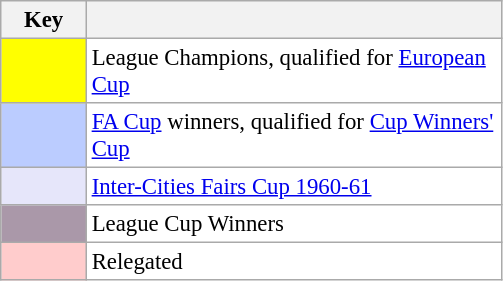<table class="wikitable" style="font-size:95%; text-align:center">
<tr>
<th width=50>Key</th>
<th width=270></th>
</tr>
<tr>
<td style="background:#FFFF00;" width="20"></td>
<td bgcolor="#ffffff" align=left>League Champions, qualified for <a href='#'>European Cup</a></td>
</tr>
<tr>
<td style="background: #bbccff" width="20"></td>
<td bgcolor="#ffffff" align=left><a href='#'>FA Cup</a> winners, qualified for <a href='#'>Cup Winners' Cup</a></td>
</tr>
<tr>
<td style="background: #E6E6FA" width="20"></td>
<td bgcolor="#ffffff" align=left><a href='#'>Inter-Cities Fairs Cup 1960-61</a></td>
</tr>
<tr>
<td style="background: #AA98A9" width="20"></td>
<td bgcolor="#ffffff" align=left>League Cup Winners</td>
</tr>
<tr>
<td style="background: #FFCCCC" width="20"></td>
<td bgcolor="#ffffff" align=left>Relegated</td>
</tr>
</table>
